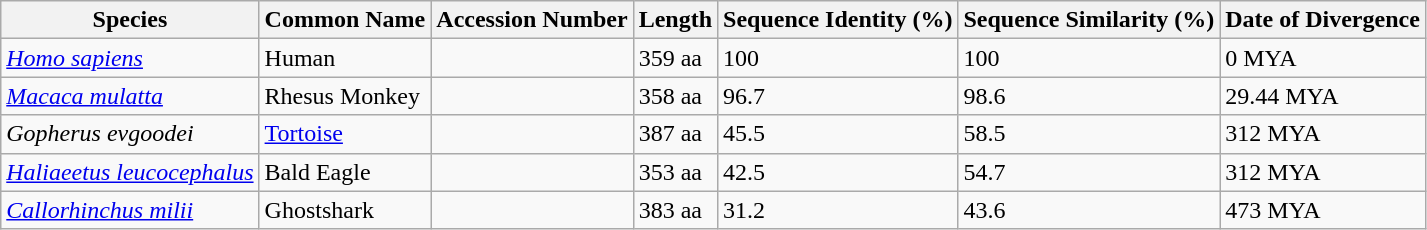<table class="wikitable">
<tr>
<th>Species</th>
<th>Common Name</th>
<th>Accession Number</th>
<th>Length</th>
<th>Sequence Identity (%)</th>
<th>Sequence Similarity (%)</th>
<th>Date of Divergence</th>
</tr>
<tr>
<td><em><a href='#'>Homo sapiens</a></em></td>
<td>Human</td>
<td></td>
<td>359 aa</td>
<td>100</td>
<td>100</td>
<td>0 MYA</td>
</tr>
<tr>
<td><em><a href='#'>Macaca mulatta</a></em></td>
<td>Rhesus Monkey</td>
<td></td>
<td>358 aa</td>
<td>96.7</td>
<td>98.6</td>
<td>29.44 MYA</td>
</tr>
<tr>
<td><em>Gopherus evgoodei</em></td>
<td><a href='#'>Tortoise</a></td>
<td></td>
<td>387 aa</td>
<td>45.5</td>
<td>58.5</td>
<td>312 MYA</td>
</tr>
<tr>
<td><em><a href='#'>Haliaeetus leucocephalus</a></em></td>
<td>Bald Eagle</td>
<td></td>
<td>353 aa</td>
<td>42.5</td>
<td>54.7</td>
<td>312 MYA</td>
</tr>
<tr>
<td><em><a href='#'>Callorhinchus milii</a></em></td>
<td>Ghostshark</td>
<td></td>
<td>383 aa</td>
<td>31.2</td>
<td>43.6</td>
<td>473 MYA</td>
</tr>
</table>
